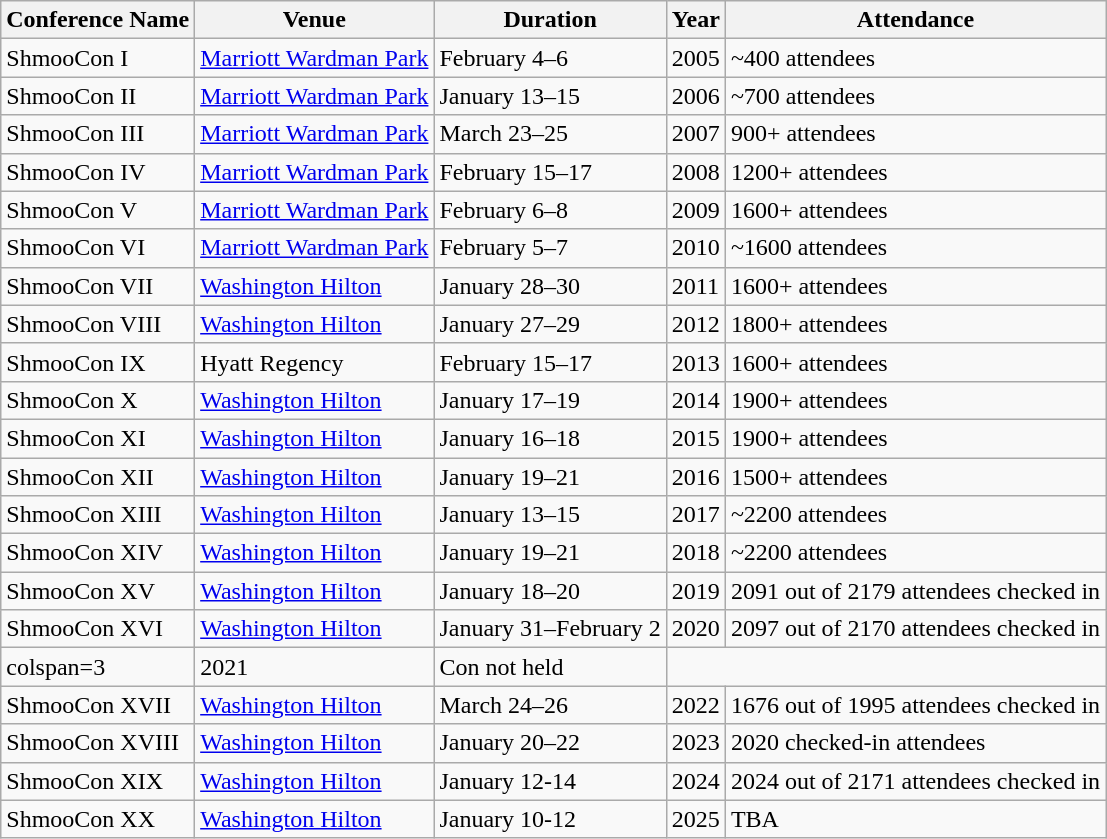<table class="wikitable sortable">
<tr>
<th>Conference Name</th>
<th>Venue</th>
<th>Duration</th>
<th>Year</th>
<th>Attendance</th>
</tr>
<tr>
<td>ShmooCon I</td>
<td><a href='#'>Marriott Wardman Park</a></td>
<td>February 4–6</td>
<td>2005</td>
<td>~400 attendees</td>
</tr>
<tr>
<td>ShmooCon II</td>
<td><a href='#'>Marriott Wardman Park</a></td>
<td>January 13–15</td>
<td>2006</td>
<td>~700 attendees</td>
</tr>
<tr>
<td>ShmooCon III</td>
<td><a href='#'>Marriott Wardman Park</a></td>
<td>March 23–25</td>
<td>2007</td>
<td>900+ attendees</td>
</tr>
<tr>
<td>ShmooCon IV</td>
<td><a href='#'>Marriott Wardman Park</a></td>
<td>February 15–17</td>
<td>2008</td>
<td>1200+ attendees</td>
</tr>
<tr>
<td>ShmooCon V</td>
<td><a href='#'>Marriott Wardman Park</a></td>
<td>February 6–8</td>
<td>2009</td>
<td>1600+ attendees</td>
</tr>
<tr>
<td>ShmooCon VI</td>
<td><a href='#'>Marriott Wardman Park</a></td>
<td>February 5–7</td>
<td>2010</td>
<td>~1600 attendees</td>
</tr>
<tr>
<td>ShmooCon VII</td>
<td><a href='#'>Washington Hilton</a></td>
<td>January 28–30</td>
<td>2011</td>
<td>1600+ attendees</td>
</tr>
<tr>
<td>ShmooCon VIII</td>
<td><a href='#'>Washington Hilton</a></td>
<td>January 27–29</td>
<td>2012</td>
<td>1800+ attendees</td>
</tr>
<tr>
<td>ShmooCon IX</td>
<td>Hyatt Regency</td>
<td>February 15–17</td>
<td>2013</td>
<td>1600+ attendees</td>
</tr>
<tr>
<td>ShmooCon X</td>
<td><a href='#'>Washington Hilton</a></td>
<td>January 17–19</td>
<td>2014</td>
<td>1900+ attendees</td>
</tr>
<tr>
<td>ShmooCon XI</td>
<td><a href='#'>Washington Hilton</a></td>
<td>January 16–18</td>
<td>2015</td>
<td>1900+ attendees</td>
</tr>
<tr>
<td>ShmooCon XII</td>
<td><a href='#'>Washington Hilton</a></td>
<td>January 19–21</td>
<td>2016</td>
<td>1500+ attendees</td>
</tr>
<tr>
<td>ShmooCon XIII</td>
<td><a href='#'>Washington Hilton</a></td>
<td>January 13–15</td>
<td>2017</td>
<td>~2200 attendees</td>
</tr>
<tr>
<td>ShmooCon XIV</td>
<td><a href='#'>Washington Hilton</a></td>
<td>January 19–21</td>
<td>2018</td>
<td>~2200 attendees</td>
</tr>
<tr>
<td>ShmooCon XV</td>
<td><a href='#'>Washington Hilton</a></td>
<td>January 18–20</td>
<td>2019</td>
<td>2091 out of 2179 attendees checked in</td>
</tr>
<tr>
<td>ShmooCon XVI</td>
<td><a href='#'>Washington Hilton</a></td>
<td>January 31–February 2</td>
<td>2020</td>
<td>2097 out of 2170 attendees checked in</td>
</tr>
<tr>
<td>colspan=3 </td>
<td>2021</td>
<td>Con not held</td>
</tr>
<tr>
<td>ShmooCon XVII</td>
<td><a href='#'>Washington Hilton</a></td>
<td>March 24–26</td>
<td>2022</td>
<td>1676 out of 1995 attendees checked in</td>
</tr>
<tr>
<td>ShmooCon XVIII</td>
<td><a href='#'>Washington Hilton</a></td>
<td>January 20–22</td>
<td>2023</td>
<td>2020 checked-in attendees</td>
</tr>
<tr>
<td>ShmooCon XIX</td>
<td><a href='#'>Washington Hilton</a></td>
<td>January 12-14</td>
<td>2024</td>
<td>2024 out of 2171 attendees checked in</td>
</tr>
<tr>
<td>ShmooCon XX</td>
<td><a href='#'>Washington Hilton</a></td>
<td>January 10-12</td>
<td>2025</td>
<td>TBA</td>
</tr>
</table>
